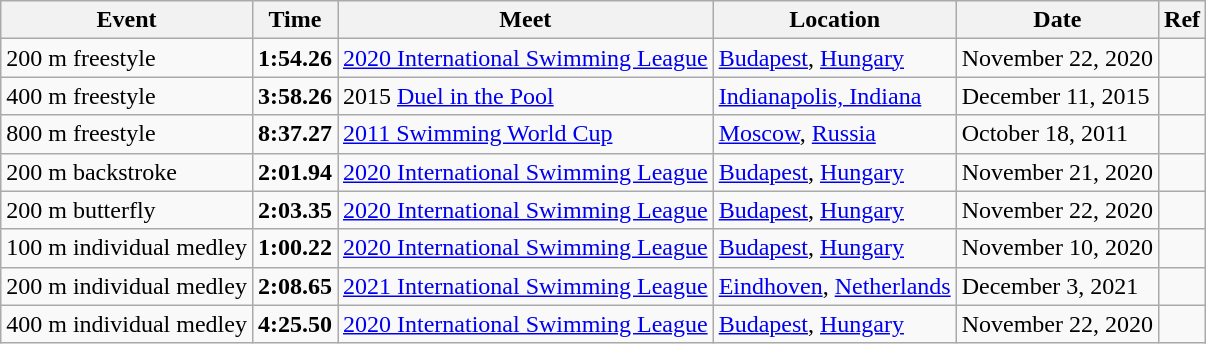<table class="wikitable">
<tr>
<th>Event</th>
<th>Time</th>
<th>Meet</th>
<th>Location</th>
<th>Date</th>
<th>Ref</th>
</tr>
<tr>
<td>200 m freestyle</td>
<td style="text-align:center;"><strong>1:54.26</strong></td>
<td><a href='#'>2020 International Swimming League</a></td>
<td><a href='#'>Budapest</a>, <a href='#'>Hungary</a></td>
<td>November 22, 2020</td>
<td style="text-align:center;"></td>
</tr>
<tr>
<td>400 m freestyle</td>
<td style="text-align:center;"><strong>3:58.26</strong></td>
<td>2015 <a href='#'>Duel in the Pool</a></td>
<td><a href='#'>Indianapolis, Indiana</a></td>
<td>December 11, 2015</td>
<td style="text-align:center;"></td>
</tr>
<tr>
<td>800 m freestyle</td>
<td style="text-align:center;"><strong>8:37.27</strong></td>
<td><a href='#'>2011 Swimming World Cup</a></td>
<td><a href='#'>Moscow</a>, <a href='#'>Russia</a></td>
<td>October 18, 2011</td>
<td style="text-align:center;"></td>
</tr>
<tr>
<td>200 m backstroke</td>
<td style="text-align:center;"><strong>2:01.94</strong></td>
<td><a href='#'>2020 International Swimming League</a></td>
<td><a href='#'>Budapest</a>, <a href='#'>Hungary</a></td>
<td>November 21, 2020</td>
<td style="text-align:center;"></td>
</tr>
<tr>
<td>200 m butterfly</td>
<td style="text-align:center;"><strong>2:03.35</strong></td>
<td><a href='#'>2020 International Swimming League</a></td>
<td><a href='#'>Budapest</a>, <a href='#'>Hungary</a></td>
<td>November 22, 2020</td>
<td style="text-align:center;"></td>
</tr>
<tr>
<td>100 m individual medley</td>
<td style="text-align:center;"><strong>1:00.22</strong></td>
<td><a href='#'>2020 International Swimming League</a></td>
<td><a href='#'>Budapest</a>, <a href='#'>Hungary</a></td>
<td>November 10, 2020</td>
<td style="text-align:center;"></td>
</tr>
<tr>
<td>200 m individual medley</td>
<td style="text-align:center;"><strong>2:08.65</strong></td>
<td><a href='#'>2021 International Swimming League</a></td>
<td><a href='#'>Eindhoven</a>, <a href='#'>Netherlands</a></td>
<td>December 3, 2021</td>
<td style="text-align:center;"></td>
</tr>
<tr>
<td>400 m individual medley</td>
<td style="text-align:center;"><strong>4:25.50</strong></td>
<td><a href='#'>2020 International Swimming League</a></td>
<td><a href='#'>Budapest</a>, <a href='#'>Hungary</a></td>
<td>November 22, 2020</td>
<td style="text-align:center;"></td>
</tr>
</table>
